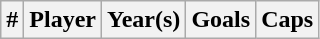<table class="wikitable sortable">
<tr>
<th width =>#</th>
<th width =>Player</th>
<th width =>Year(s)</th>
<th width =>Goals</th>
<th width =>Caps<br></th>
</tr>
</table>
